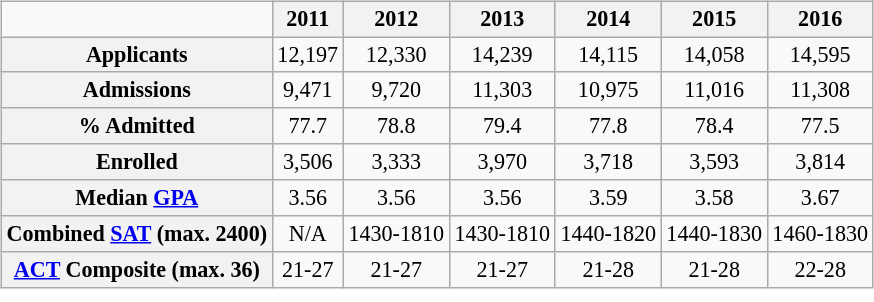<table class="wikitable" style="border-collapse: collapse; empty-cells: hide; float: right; font-size: 0.92em; margin-left: 2em; text-align: center">
<tr style="border: 0;">
<td style="border: 0; visibility: hidden;"></td>
<th scope="col">2011</th>
<th scope="col">2012</th>
<th scope="col">2013</th>
<th scope="col">2014</th>
<th scope="col">2015</th>
<th scope="col">2016</th>
</tr>
<tr>
<th scope="row">Applicants</th>
<td>12,197</td>
<td>12,330</td>
<td>14,239</td>
<td>14,115</td>
<td>14,058</td>
<td>14,595</td>
</tr>
<tr>
<th scope="row">Admissions</th>
<td>9,471</td>
<td>9,720</td>
<td>11,303</td>
<td>10,975</td>
<td>11,016</td>
<td>11,308</td>
</tr>
<tr>
<th scope="row">% Admitted</th>
<td>77.7</td>
<td>78.8</td>
<td>79.4</td>
<td>77.8</td>
<td>78.4</td>
<td>77.5</td>
</tr>
<tr>
<th scope="row">Enrolled</th>
<td>3,506</td>
<td>3,333</td>
<td>3,970</td>
<td>3,718</td>
<td>3,593</td>
<td>3,814</td>
</tr>
<tr>
<th scope="row">Median <a href='#'>GPA</a></th>
<td>3.56</td>
<td>3.56</td>
<td>3.56</td>
<td>3.59</td>
<td>3.58</td>
<td>3.67</td>
</tr>
<tr>
<th>Combined <a href='#'>SAT</a> (max. 2400)</th>
<td>N/A</td>
<td>1430-1810</td>
<td>1430-1810</td>
<td>1440-1820</td>
<td>1440-1830</td>
<td>1460-1830</td>
</tr>
<tr>
<th><a href='#'>ACT</a> Composite (max. 36)</th>
<td>21-27</td>
<td>21-27</td>
<td>21-27</td>
<td>21-28</td>
<td>21-28</td>
<td>22-28</td>
</tr>
<tr>
<td colspan="7" style="border: 1px solid #fff; border-bottom: 3px solid #fff; background: #fff;"></td>
</tr>
</table>
